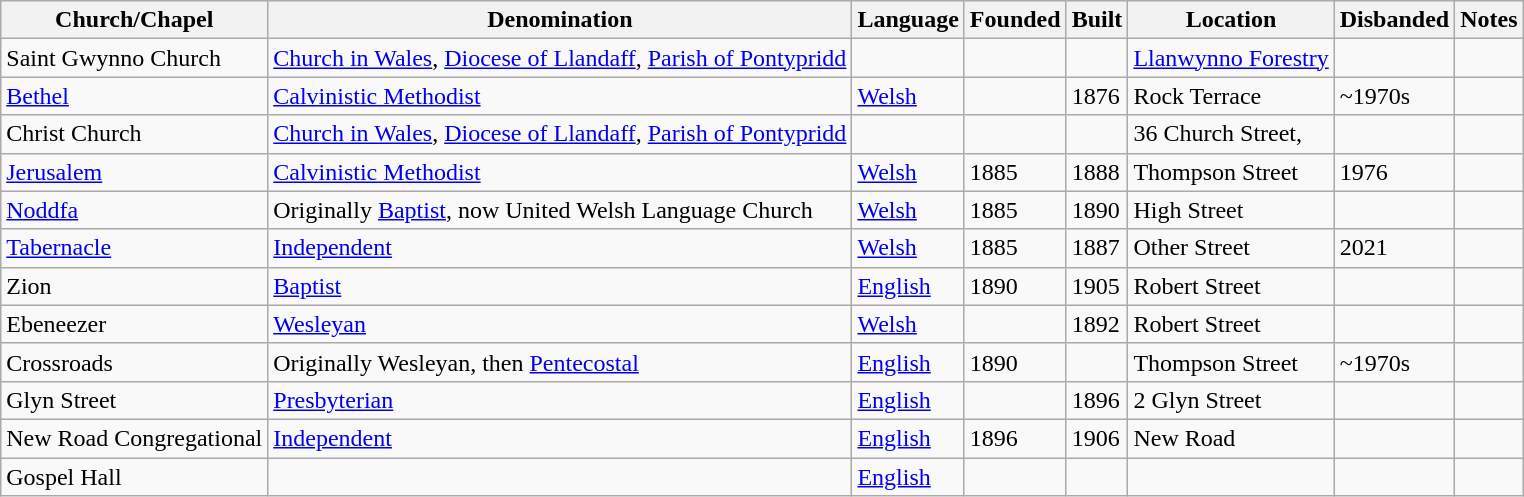<table class="wikitable plainrowheaders sortable">
<tr>
<th scope=col>Church/Chapel</th>
<th scope=col>Denomination</th>
<th scope=col>Language</th>
<th scope=col>Founded</th>
<th scope=col>Built</th>
<th scope=col>Location</th>
<th scope=col>Disbanded</th>
<th scope=col>Notes</th>
</tr>
<tr>
<td>Saint Gwynno Church</td>
<td><a href='#'>Church in Wales</a>, <a href='#'>Diocese of Llandaff</a>, <a href='#'>Parish of Pontypridd</a></td>
<td></td>
<td></td>
<td></td>
<td><a href='#'>Llanwynno Forestry</a></td>
<td></td>
<td></td>
</tr>
<tr>
<td><a href='#'>Bethel</a></td>
<td><a href='#'>Calvinistic Methodist</a></td>
<td><a href='#'>Welsh</a></td>
<td></td>
<td>1876</td>
<td>Rock Terrace</td>
<td>~1970s</td>
<td></td>
</tr>
<tr>
<td>Christ Church</td>
<td><a href='#'>Church in Wales</a>, <a href='#'>Diocese of Llandaff</a>, <a href='#'>Parish of Pontypridd</a></td>
<td></td>
<td></td>
<td></td>
<td>36 Church Street,</td>
<td></td>
<td></td>
</tr>
<tr>
<td><a href='#'>Jerusalem</a></td>
<td><a href='#'>Calvinistic Methodist</a></td>
<td><a href='#'>Welsh</a></td>
<td>1885</td>
<td>1888</td>
<td>Thompson Street</td>
<td>1976</td>
<td></td>
</tr>
<tr>
<td><a href='#'>Noddfa</a></td>
<td>Originally <a href='#'>Baptist</a>, now United Welsh Language Church</td>
<td><a href='#'>Welsh</a></td>
<td>1885</td>
<td>1890</td>
<td>High Street</td>
<td></td>
<td></td>
</tr>
<tr>
<td><a href='#'>Tabernacle</a></td>
<td><a href='#'>Independent</a></td>
<td><a href='#'>Welsh</a></td>
<td>1885</td>
<td>1887</td>
<td>Other Street</td>
<td>2021</td>
<td></td>
</tr>
<tr>
<td>Zion</td>
<td><a href='#'>Baptist</a></td>
<td><a href='#'>English</a></td>
<td>1890</td>
<td>1905</td>
<td>Robert Street</td>
<td></td>
<td></td>
</tr>
<tr>
<td>Ebeneezer</td>
<td><a href='#'>Wesleyan</a></td>
<td><a href='#'>Welsh</a></td>
<td></td>
<td>1892</td>
<td>Robert Street</td>
<td></td>
<td></td>
</tr>
<tr>
<td>Crossroads</td>
<td>Originally Wesleyan, then <a href='#'>Pentecostal</a></td>
<td><a href='#'>English</a></td>
<td>1890</td>
<td></td>
<td>Thompson Street</td>
<td>~1970s</td>
<td></td>
</tr>
<tr>
<td>Glyn Street</td>
<td><a href='#'>Presbyterian</a></td>
<td><a href='#'>English</a></td>
<td></td>
<td>1896</td>
<td>2 Glyn Street</td>
<td></td>
<td></td>
</tr>
<tr>
<td>New Road Congregational</td>
<td><a href='#'>Independent</a></td>
<td><a href='#'>English</a></td>
<td>1896</td>
<td>1906</td>
<td>New Road</td>
<td></td>
<td></td>
</tr>
<tr>
<td>Gospel Hall</td>
<td></td>
<td><a href='#'>English</a></td>
<td></td>
<td></td>
<td></td>
<td></td>
<td></td>
</tr>
</table>
